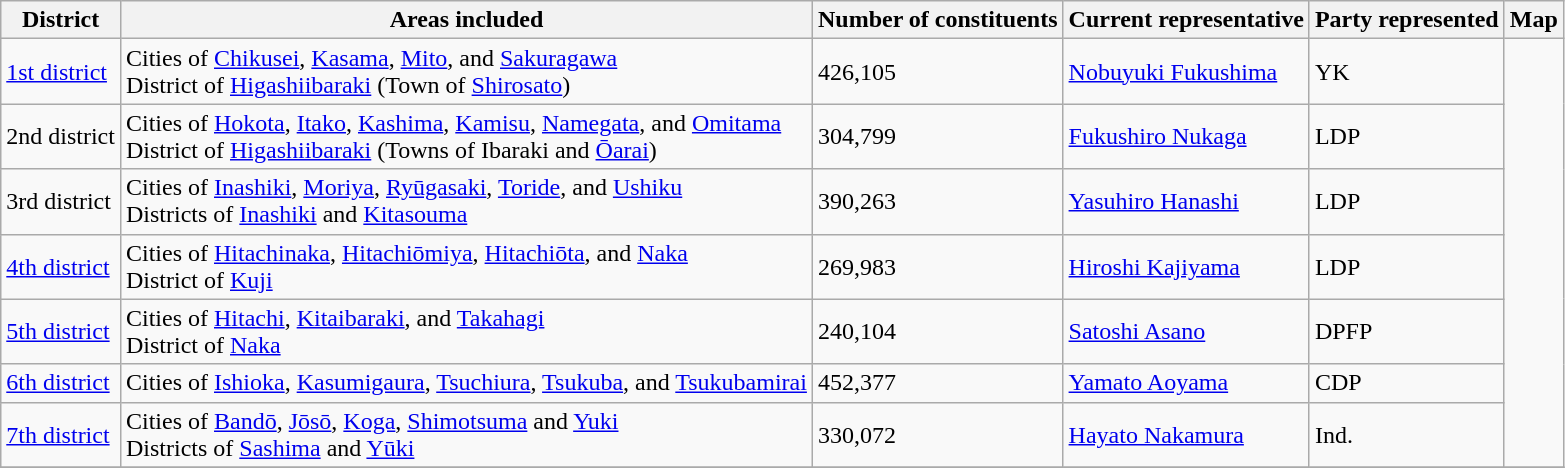<table class="wikitable">
<tr>
<th>District</th>
<th>Areas included</th>
<th>Number of constituents</th>
<th>Current representative</th>
<th>Party represented</th>
<th>Map</th>
</tr>
<tr>
<td><a href='#'>1st district</a></td>
<td>Cities of <a href='#'>Chikusei</a>, <a href='#'>Kasama</a>, <a href='#'>Mito</a>, and <a href='#'>Sakuragawa</a><br>District of <a href='#'>Higashiibaraki</a> (Town of <a href='#'>Shirosato</a>)</td>
<td>426,105</td>
<td><a href='#'>Nobuyuki Fukushima</a></td>
<td>YK</td>
<td rowspan=7></td>
</tr>
<tr>
<td>2nd district</td>
<td>Cities of <a href='#'>Hokota</a>, <a href='#'>Itako</a>, <a href='#'>Kashima</a>, <a href='#'>Kamisu</a>, <a href='#'>Namegata</a>, and <a href='#'>Omitama</a><br>District of <a href='#'>Higashiibaraki</a> (Towns of Ibaraki and <a href='#'>Ōarai</a>)</td>
<td>304,799</td>
<td><a href='#'>Fukushiro Nukaga</a></td>
<td>LDP</td>
</tr>
<tr>
<td>3rd district</td>
<td>Cities of <a href='#'>Inashiki</a>, <a href='#'>Moriya</a>, <a href='#'>Ryūgasaki</a>, <a href='#'>Toride</a>, and <a href='#'>Ushiku</a><br>Districts of <a href='#'>Inashiki</a> and <a href='#'>Kitasouma</a></td>
<td>390,263</td>
<td><a href='#'>Yasuhiro Hanashi</a></td>
<td>LDP</td>
</tr>
<tr>
<td><a href='#'>4th district</a></td>
<td>Cities of <a href='#'>Hitachinaka</a>, <a href='#'>Hitachiōmiya</a>, <a href='#'>Hitachiōta</a>, and <a href='#'>Naka</a><br>District of <a href='#'>Kuji</a></td>
<td>269,983</td>
<td><a href='#'>Hiroshi Kajiyama</a></td>
<td>LDP</td>
</tr>
<tr>
<td><a href='#'>5th district</a></td>
<td>Cities of <a href='#'>Hitachi</a>, <a href='#'>Kitaibaraki</a>, and <a href='#'>Takahagi</a><br>District of <a href='#'>Naka</a></td>
<td>240,104</td>
<td><a href='#'>Satoshi Asano</a></td>
<td>DPFP</td>
</tr>
<tr>
<td><a href='#'>6th district</a></td>
<td>Cities of <a href='#'>Ishioka</a>, <a href='#'>Kasumigaura</a>, <a href='#'>Tsuchiura</a>, <a href='#'>Tsukuba</a>, and <a href='#'>Tsukubamirai</a></td>
<td>452,377</td>
<td><a href='#'>Yamato Aoyama</a></td>
<td>CDP</td>
</tr>
<tr>
<td><a href='#'>7th district</a></td>
<td>Cities of <a href='#'>Bandō</a>, <a href='#'>Jōsō</a>, <a href='#'>Koga</a>, <a href='#'>Shimotsuma</a> and <a href='#'>Yuki</a><br>Districts of <a href='#'>Sashima</a> and <a href='#'>Yūki</a></td>
<td>330,072</td>
<td><a href='#'>Hayato Nakamura</a></td>
<td>Ind.</td>
</tr>
<tr>
</tr>
</table>
